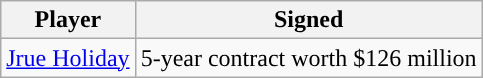<table class="wikitable sortable sortable">
<tr>
<th>Player</th>
<th>Signed</th>
</tr>
<tr style="text-align: center">
<td><a href='#'>Jrue Holiday</a></td>
<td>5-year contract worth $126 million</td>
</tr>
</table>
